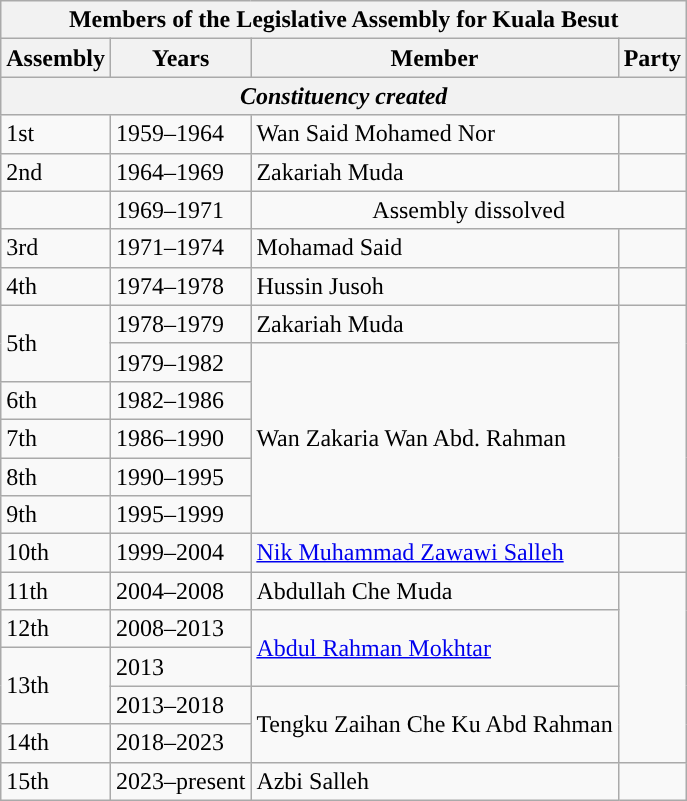<table class=wikitable>
<tr>
<th colspan=4>Members of the Legislative Assembly for Kuala Besut</th>
</tr>
<tr>
<th>Assembly</th>
<th>Years</th>
<th>Member</th>
<th>Party</th>
</tr>
<tr>
<th colspan=4 align=center><em>Constituency created</em></th>
</tr>
<tr>
<td>1st</td>
<td>1959–1964</td>
<td>Wan Said Mohamed Nor</td>
<td></td>
</tr>
<tr>
<td>2nd</td>
<td>1964–1969</td>
<td>Zakariah Muda</td>
<td></td>
</tr>
<tr>
<td></td>
<td>1969–1971</td>
<td colspan=2 align=center>Assembly dissolved</td>
</tr>
<tr>
<td>3rd</td>
<td>1971–1974</td>
<td>Mohamad Said</td>
<td></td>
</tr>
<tr>
<td>4th</td>
<td>1974–1978</td>
<td>Hussin Jusoh</td>
<td></td>
</tr>
<tr>
<td rowspan=2>5th</td>
<td>1978–1979</td>
<td>Zakariah Muda</td>
<td rowspan=6></td>
</tr>
<tr>
<td>1979–1982</td>
<td rowspan=5>Wan Zakaria Wan Abd. Rahman</td>
</tr>
<tr>
<td>6th</td>
<td>1982–1986</td>
</tr>
<tr>
<td>7th</td>
<td>1986–1990</td>
</tr>
<tr>
<td>8th</td>
<td>1990–1995</td>
</tr>
<tr>
<td>9th</td>
<td>1995–1999</td>
</tr>
<tr>
<td>10th</td>
<td>1999–2004</td>
<td><a href='#'>Nik Muhammad Zawawi Salleh</a></td>
<td></td>
</tr>
<tr>
<td>11th</td>
<td>2004–2008</td>
<td>Abdullah Che Muda</td>
<td rowspan=5></td>
</tr>
<tr>
<td>12th</td>
<td>2008–2013</td>
<td rowspan=2><a href='#'>Abdul Rahman Mokhtar</a></td>
</tr>
<tr>
<td rowspan=2>13th</td>
<td>2013</td>
</tr>
<tr>
<td>2013–2018</td>
<td rowspan=2>Tengku Zaihan Che Ku Abd Rahman</td>
</tr>
<tr>
<td>14th</td>
<td>2018–2023</td>
</tr>
<tr>
<td>15th</td>
<td>2023–present</td>
<td>Azbi Salleh</td>
<td></td>
</tr>
</table>
